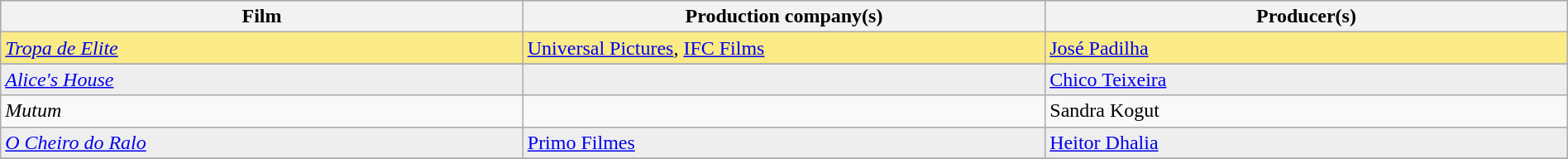<table class="wikitable" style="width:100%;">
<tr style="background:#bebebe">
<th style="width:33%;">Film</th>
<th style="width:33%;">Production company(s)</th>
<th style="width:33%;">Producer(s)</th>
</tr>
<tr style="background:#FAEB86">
<td><em><a href='#'>Tropa de Elite</a> </em></td>
<td><a href='#'>Universal Pictures</a>, <a href='#'>IFC Films</a></td>
<td><a href='#'>José Padilha</a></td>
</tr>
<tr>
</tr>
<tr style="background:#eee;">
<td><em><a href='#'>Alice's House</a></em></td>
<td></td>
<td><a href='#'>Chico Teixeira</a></td>
</tr>
<tr>
<td><em>Mutum</em></td>
<td></td>
<td>Sandra Kogut</td>
</tr>
<tr style="background:#eee;">
<td><em><a href='#'>O Cheiro do Ralo</a> </em></td>
<td><a href='#'>Primo Filmes</a></td>
<td><a href='#'>Heitor Dhalia</a></td>
</tr>
<tr>
</tr>
</table>
